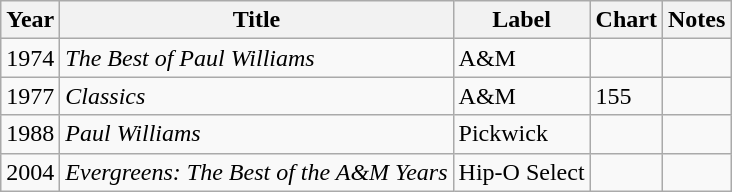<table class="wikitable">
<tr>
<th>Year</th>
<th>Title</th>
<th>Label</th>
<th>Chart</th>
<th>Notes</th>
</tr>
<tr>
<td>1974</td>
<td><em>The Best of Paul Williams</em></td>
<td>A&M</td>
<td></td>
<td></td>
</tr>
<tr>
<td>1977</td>
<td><em>Classics</em></td>
<td>A&M</td>
<td>155</td>
<td></td>
</tr>
<tr>
<td>1988</td>
<td><em>Paul Williams</em></td>
<td>Pickwick</td>
<td></td>
<td></td>
</tr>
<tr>
<td>2004</td>
<td><em>Evergreens: The Best of the A&M Years</em></td>
<td>Hip-O Select</td>
<td></td>
<td></td>
</tr>
</table>
